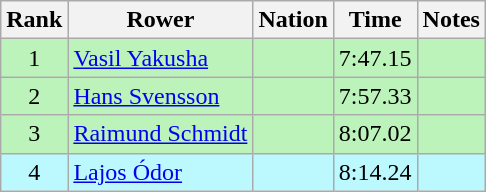<table class="wikitable sortable" style="text-align:center">
<tr>
<th>Rank</th>
<th>Rower</th>
<th>Nation</th>
<th>Time</th>
<th>Notes</th>
</tr>
<tr bgcolor=bbf3bb>
<td>1</td>
<td align=left><a href='#'>Vasil Yakusha</a></td>
<td align=left></td>
<td>7:47.15</td>
<td></td>
</tr>
<tr bgcolor=bbf3bb>
<td>2</td>
<td align=left><a href='#'>Hans Svensson</a></td>
<td align=left></td>
<td>7:57.33</td>
<td></td>
</tr>
<tr bgcolor=bbf3bb>
<td>3</td>
<td align=left><a href='#'>Raimund Schmidt</a></td>
<td align=left></td>
<td>8:07.02</td>
<td></td>
</tr>
<tr bgcolor=bbf9ff>
<td>4</td>
<td align=left><a href='#'>Lajos Ódor</a></td>
<td align=left></td>
<td>8:14.24</td>
<td></td>
</tr>
</table>
